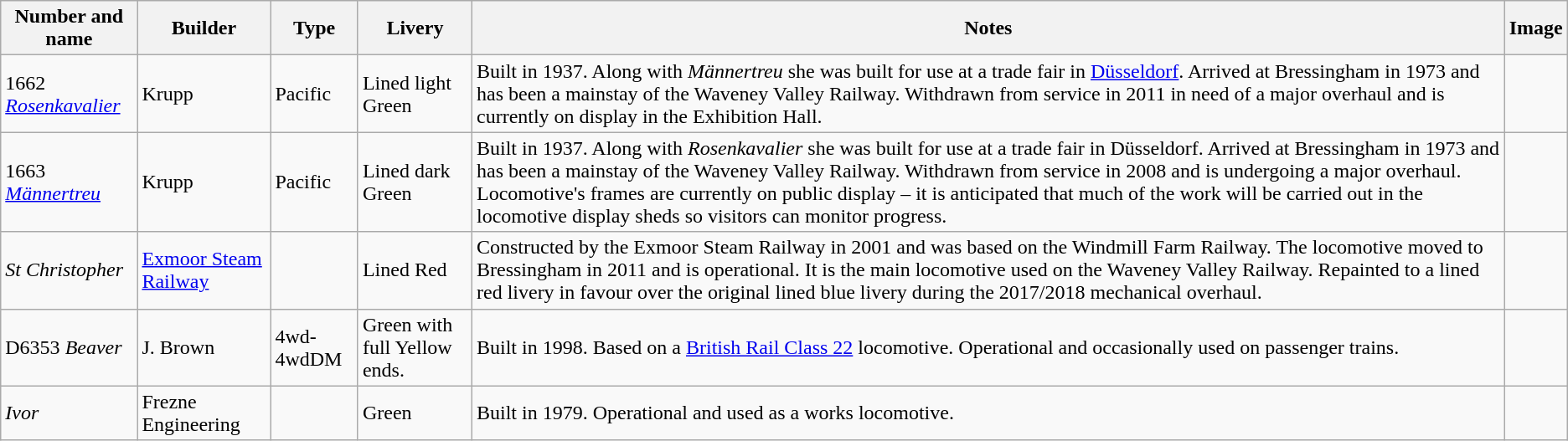<table class="wikitable">
<tr>
<th>Number and name</th>
<th>Builder</th>
<th>Type</th>
<th>Livery</th>
<th>Notes</th>
<th>Image</th>
</tr>
<tr>
<td>1662 <em><a href='#'>Rosenkavalier</a></em></td>
<td>Krupp</td>
<td> Pacific</td>
<td>Lined light Green</td>
<td>Built in 1937. Along with <em>Männertreu</em> she was built for use at a trade fair in <a href='#'>Düsseldorf</a>. Arrived at Bressingham in 1973 and has been a mainstay of the Waveney Valley Railway. Withdrawn from service in 2011 in need of a major overhaul and is currently on display in the Exhibition Hall.</td>
<td></td>
</tr>
<tr>
<td>1663 <em><a href='#'>Männertreu</a></em></td>
<td>Krupp</td>
<td> Pacific</td>
<td>Lined dark Green</td>
<td>Built in 1937. Along with <em>Rosenkavalier</em> she was built for use at a trade fair in Düsseldorf. Arrived at Bressingham in 1973 and has been a mainstay of the Waveney Valley Railway. Withdrawn from service in 2008 and is undergoing a major overhaul. Locomotive's frames are currently on public display – it is anticipated that much of the work will be carried out in the locomotive display sheds so visitors can monitor progress.</td>
<td></td>
</tr>
<tr>
<td><em>St Christopher</em></td>
<td><a href='#'>Exmoor Steam Railway</a></td>
<td></td>
<td>Lined Red</td>
<td>Constructed by the Exmoor Steam Railway in 2001 and was based on the Windmill Farm Railway. The locomotive moved to Bressingham in 2011 and is operational. It is the main locomotive used on the Waveney Valley Railway. Repainted to a lined red livery in favour over the original lined blue livery during the 2017/2018 mechanical overhaul.</td>
<td></td>
</tr>
<tr>
<td>D6353 <em>Beaver</em></td>
<td>J. Brown</td>
<td>4wd-4wdDM</td>
<td>Green with full Yellow ends.</td>
<td>Built in 1998. Based on a <a href='#'>British Rail Class 22</a> locomotive. Operational and occasionally used on passenger trains.</td>
<td></td>
</tr>
<tr>
<td><em>Ivor</em></td>
<td>Frezne Engineering</td>
<td></td>
<td>Green</td>
<td>Built in 1979. Operational and used as a works locomotive.</td>
<td></td>
</tr>
</table>
